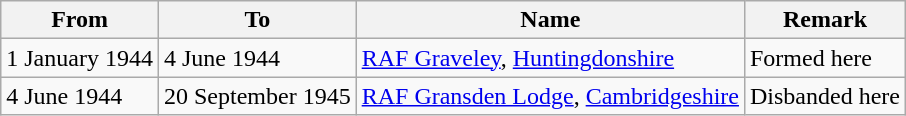<table class="wikitable">
<tr>
<th>From</th>
<th>To</th>
<th>Name</th>
<th>Remark</th>
</tr>
<tr>
<td>1 January 1944</td>
<td>4 June 1944</td>
<td><a href='#'>RAF Graveley</a>, <a href='#'>Huntingdonshire</a></td>
<td>Formed here</td>
</tr>
<tr>
<td>4 June 1944</td>
<td>20 September 1945</td>
<td><a href='#'>RAF Gransden Lodge</a>, <a href='#'>Cambridgeshire</a></td>
<td>Disbanded here</td>
</tr>
</table>
